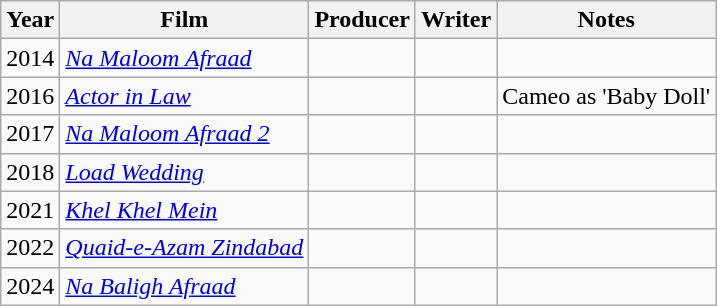<table class="wikitable sortable">
<tr>
<th>Year</th>
<th>Film</th>
<th>Producer</th>
<th>Writer</th>
<th>Notes</th>
</tr>
<tr>
<td>2014</td>
<td><em><a href='#'>Na Maloom Afraad</a></em></td>
<td></td>
<td></td>
<td></td>
</tr>
<tr>
<td>2016</td>
<td><em><a href='#'>Actor in Law</a></em></td>
<td></td>
<td></td>
<td>Cameo as 'Baby Doll'</td>
</tr>
<tr>
<td>2017</td>
<td><em><a href='#'>Na Maloom Afraad 2</a></em></td>
<td></td>
<td></td>
<td></td>
</tr>
<tr>
<td>2018</td>
<td><em><a href='#'>Load Wedding</a></em></td>
<td></td>
<td></td>
<td></td>
</tr>
<tr>
<td>2021</td>
<td><em><a href='#'>Khel Khel Mein</a></em></td>
<td></td>
<td></td>
<td></td>
</tr>
<tr>
<td>2022</td>
<td><em><a href='#'>Quaid-e-Azam Zindabad </a></em></td>
<td></td>
<td></td>
<td></td>
</tr>
<tr>
<td>2024</td>
<td><em><a href='#'>Na Baligh Afraad</a></em></td>
<td></td>
<td></td>
<td></td>
</tr>
</table>
